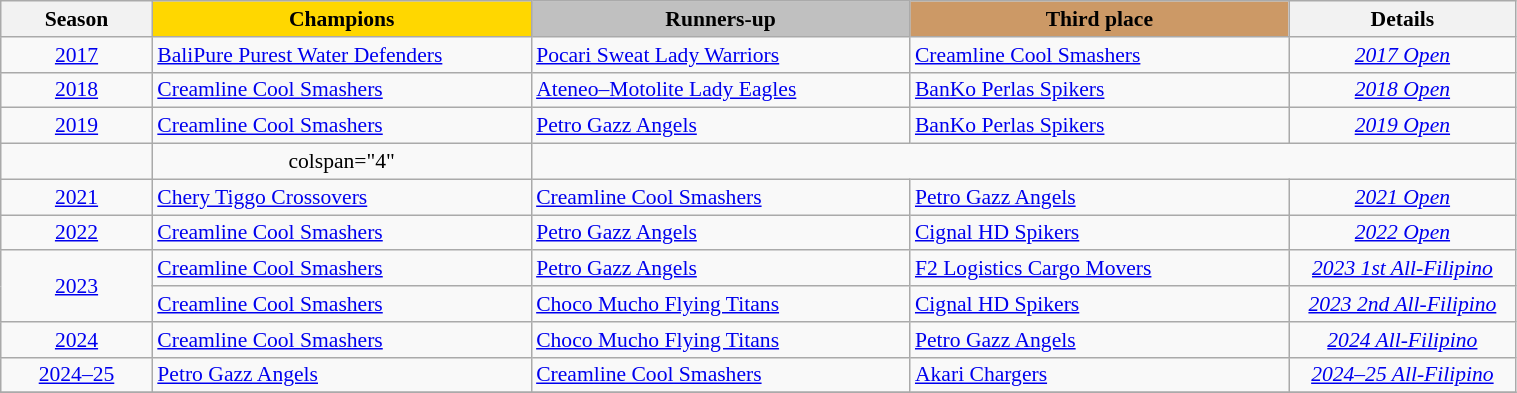<table class=wikitable style="border-collapse: collapse; font-size:90%; text-align: center" width=80%>
<tr>
<th width=10%>Season</th>
<th width=25% style="background:gold">Champions</th>
<th width=25% style="background:silver">Runners-up</th>
<th width=25% style="background:#cc9966">Third place</th>
<th width=15%>Details</th>
</tr>
<tr>
<td><a href='#'>2017</a></td>
<td style="text-align:left"><a href='#'>BaliPure Purest Water Defenders</a></td>
<td style="text-align:left"><a href='#'>Pocari Sweat Lady Warriors</a></td>
<td style="text-align:left"><a href='#'>Creamline Cool Smashers</a></td>
<td><a href='#'><em>2017 Open</em></a></td>
</tr>
<tr>
<td><a href='#'>2018</a></td>
<td style="text-align:left"><a href='#'>Creamline Cool Smashers</a></td>
<td style="text-align:left"><a href='#'>Ateneo–Motolite Lady Eagles</a></td>
<td style="text-align:left"><a href='#'>BanKo Perlas Spikers</a></td>
<td><a href='#'><em>2018 Open</em></a></td>
</tr>
<tr>
<td><a href='#'>2019</a></td>
<td style="text-align:left"><a href='#'>Creamline Cool Smashers</a></td>
<td style="text-align:left"><a href='#'>Petro Gazz Angels</a></td>
<td style="text-align:left"><a href='#'>BanKo Perlas Spikers</a></td>
<td><a href='#'><em>2019 Open</em></a></td>
</tr>
<tr>
<td></td>
<td>colspan="4" </td>
</tr>
<tr>
<td><a href='#'>2021</a></td>
<td style="text-align:left"><a href='#'>Chery Tiggo Crossovers</a></td>
<td style="text-align:left"><a href='#'>Creamline Cool Smashers</a></td>
<td style="text-align:left"><a href='#'>Petro Gazz Angels</a></td>
<td><a href='#'><em>2021 Open</em></a></td>
</tr>
<tr>
<td><a href='#'>2022</a></td>
<td style="text-align:left"><a href='#'>Creamline Cool Smashers</a></td>
<td style="text-align:left"><a href='#'>Petro Gazz Angels</a></td>
<td style="text-align:left"><a href='#'>Cignal HD Spikers</a></td>
<td><a href='#'><em>2022 Open</em></a></td>
</tr>
<tr>
<td rowspan="2"><a href='#'>2023</a></td>
<td style="text-align:left"><a href='#'>Creamline Cool Smashers</a></td>
<td style="text-align:left"><a href='#'>Petro Gazz Angels</a></td>
<td style="text-align:left"><a href='#'>F2 Logistics Cargo Movers</a></td>
<td><a href='#'><em>2023 1st All-Filipino</em></a></td>
</tr>
<tr>
<td style="text-align:left"><a href='#'>Creamline Cool Smashers</a></td>
<td style="text-align:left"><a href='#'>Choco Mucho Flying Titans</a></td>
<td style="text-align:left"><a href='#'>Cignal HD Spikers</a></td>
<td><a href='#'><em>2023 2nd All-Filipino</em></a></td>
</tr>
<tr>
<td><a href='#'>2024</a></td>
<td style="text-align:left"><a href='#'>Creamline Cool Smashers</a></td>
<td style="text-align:left"><a href='#'>Choco Mucho Flying Titans</a></td>
<td style="text-align:left"><a href='#'>Petro Gazz Angels</a></td>
<td><a href='#'><em>2024 All-Filipino</em></a></td>
</tr>
<tr>
<td><a href='#'>2024–25</a></td>
<td style="text-align:left"><a href='#'>Petro Gazz Angels</a></td>
<td style="text-align:left"><a href='#'>Creamline Cool Smashers</a></td>
<td style="text-align:left"><a href='#'>Akari Chargers</a></td>
<td><a href='#'><em>2024–25 All-Filipino</em></a></td>
</tr>
<tr>
</tr>
</table>
